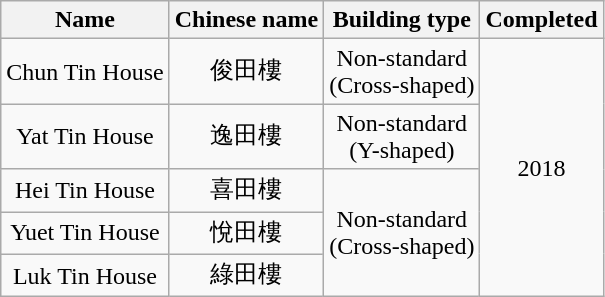<table class="wikitable" style="text-align: center">
<tr>
<th>Name</th>
<th>Chinese name</th>
<th>Building type</th>
<th>Completed</th>
</tr>
<tr>
<td>Chun Tin House</td>
<td>俊田樓</td>
<td>Non-standard<br>(Cross-shaped)</td>
<td rowspan="5">2018</td>
</tr>
<tr>
<td>Yat Tin House</td>
<td>逸田樓</td>
<td>Non-standard<br>(Y-shaped)</td>
</tr>
<tr>
<td>Hei Tin House</td>
<td>喜田樓</td>
<td rowspan="3">Non-standard<br>(Cross-shaped)</td>
</tr>
<tr>
<td>Yuet Tin House</td>
<td>悅田樓</td>
</tr>
<tr>
<td>Luk Tin House</td>
<td>綠田樓</td>
</tr>
</table>
